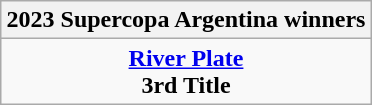<table class="wikitable" style="text-align: center; margin: 0 auto;">
<tr>
<th>2023 Supercopa Argentina winners</th>
</tr>
<tr>
<td><strong><a href='#'>River Plate</a></strong><br><strong> 3rd Title</strong></td>
</tr>
</table>
